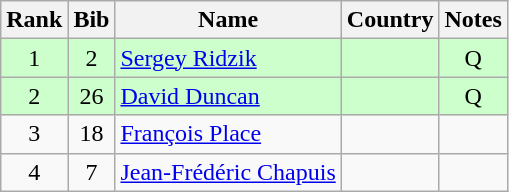<table class="wikitable" style="text-align:center;">
<tr>
<th>Rank</th>
<th>Bib</th>
<th>Name</th>
<th>Country</th>
<th>Notes</th>
</tr>
<tr bgcolor=ccffcc>
<td>1</td>
<td>2</td>
<td align=left><a href='#'>Sergey Ridzik</a></td>
<td align="left"></td>
<td>Q</td>
</tr>
<tr bgcolor=ccffcc>
<td>2</td>
<td>26</td>
<td align=left><a href='#'>David Duncan</a></td>
<td align="left"></td>
<td>Q</td>
</tr>
<tr>
<td>3</td>
<td>18</td>
<td align=left><a href='#'>François Place</a></td>
<td align="left"></td>
<td></td>
</tr>
<tr>
<td>4</td>
<td>7</td>
<td align=left><a href='#'>Jean-Frédéric Chapuis</a></td>
<td align="left"></td>
<td></td>
</tr>
</table>
